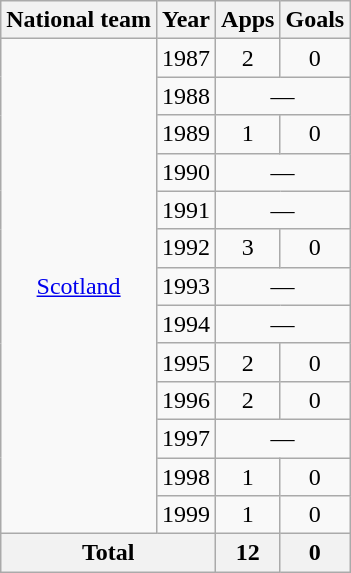<table class="wikitable" style="text-align:center">
<tr>
<th>National team</th>
<th>Year</th>
<th>Apps</th>
<th>Goals</th>
</tr>
<tr>
<td rowspan="13"><a href='#'>Scotland</a></td>
<td>1987</td>
<td>2</td>
<td>0</td>
</tr>
<tr>
<td>1988</td>
<td colspan="2">—</td>
</tr>
<tr>
<td>1989</td>
<td>1</td>
<td>0</td>
</tr>
<tr>
<td>1990</td>
<td colspan="2">—</td>
</tr>
<tr>
<td>1991</td>
<td colspan="2">—</td>
</tr>
<tr>
<td>1992</td>
<td>3</td>
<td>0</td>
</tr>
<tr>
<td>1993</td>
<td colspan="2">—</td>
</tr>
<tr>
<td>1994</td>
<td colspan="2">—</td>
</tr>
<tr>
<td>1995</td>
<td>2</td>
<td>0</td>
</tr>
<tr>
<td>1996</td>
<td>2</td>
<td>0</td>
</tr>
<tr>
<td>1997</td>
<td colspan="2">—</td>
</tr>
<tr>
<td>1998</td>
<td>1</td>
<td>0</td>
</tr>
<tr>
<td>1999</td>
<td>1</td>
<td>0</td>
</tr>
<tr>
<th colspan="2">Total</th>
<th>12</th>
<th>0</th>
</tr>
</table>
